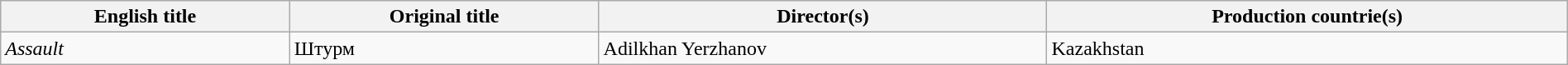<table class="sortable wikitable" style="width:100%; margin-bottom:4px">
<tr>
<th scope="col">English title</th>
<th scope="col">Original title</th>
<th scope="col">Director(s)</th>
<th scope="col">Production countrie(s)</th>
</tr>
<tr>
<td><em>Assault</em></td>
<td>Штурм</td>
<td>Adilkhan Yerzhanov</td>
<td>Kazakhstan</td>
</tr>
</table>
